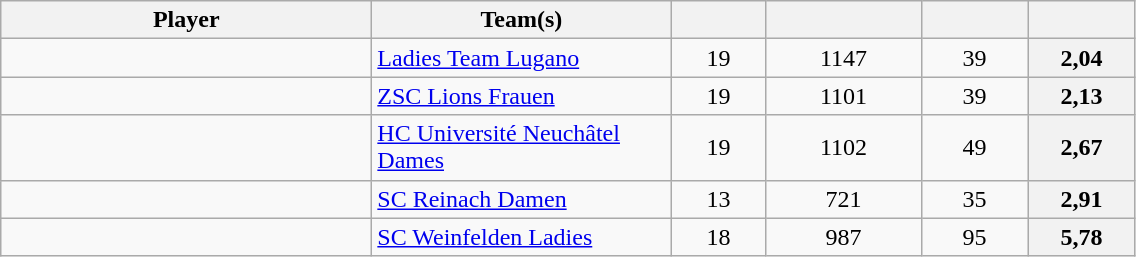<table class="wikitable sortable" style="text-align: center">
<tr>
<th style="width: 15em;">Player</th>
<th style="width: 12em;">Team(s)</th>
<th style="width: 3.5em;"></th>
<th style="width: 6em;"></th>
<th style="width: 4em;"></th>
<th style="width: 4em;"></th>
</tr>
<tr>
<td style="text-align:left;"> </td>
<td style="text-align:left;"><a href='#'>Ladies Team Lugano</a></td>
<td>19</td>
<td>1147</td>
<td>39</td>
<th>2,04</th>
</tr>
<tr>
<td style="text-align:left;"> </td>
<td style="text-align:left;"><a href='#'>ZSC Lions Frauen</a></td>
<td>19</td>
<td>1101</td>
<td>39</td>
<th>2,13</th>
</tr>
<tr>
<td style="text-align:left;"> </td>
<td style="text-align:left;"><a href='#'>HC Université Neuchâtel Dames</a></td>
<td>19</td>
<td>1102</td>
<td>49</td>
<th>2,67</th>
</tr>
<tr>
<td style="text-align:left;"> </td>
<td style="text-align:left;"><a href='#'>SC Reinach Damen</a></td>
<td>13</td>
<td>721</td>
<td>35</td>
<th>2,91</th>
</tr>
<tr>
<td style="text-align:left;"> </td>
<td style="text-align:left;"><a href='#'>SC Weinfelden Ladies</a></td>
<td>18</td>
<td>987</td>
<td>95</td>
<th>5,78</th>
</tr>
</table>
